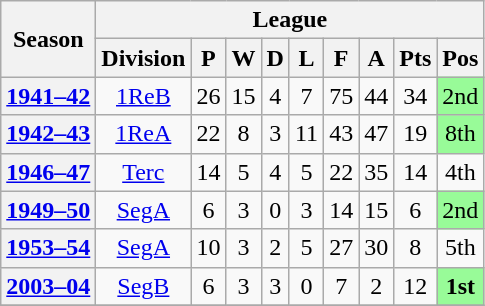<table class="wikitable" style="text-align: center">
<tr>
<th rowspan=2>Season</th>
<th colspan=9>League</th>
</tr>
<tr>
<th>Division</th>
<th>P</th>
<th>W</th>
<th>D</th>
<th>L</th>
<th>F</th>
<th>A</th>
<th>Pts</th>
<th>Pos</th>
</tr>
<tr>
<th><a href='#'>1941–42</a></th>
<td><a href='#'>1ReB</a></td>
<td>26</td>
<td>15</td>
<td>4</td>
<td>7</td>
<td>75</td>
<td>44</td>
<td>34</td>
<td bgcolor=PaleGreen>2nd</td>
</tr>
<tr>
<th><a href='#'>1942–43</a></th>
<td><a href='#'>1ReA</a></td>
<td>22</td>
<td>8</td>
<td>3</td>
<td>11</td>
<td>43</td>
<td>47</td>
<td>19</td>
<td bgcolor=PaleGreen>8th</td>
</tr>
<tr>
<th><a href='#'>1946–47</a></th>
<td><a href='#'>Terc</a></td>
<td>14</td>
<td>5</td>
<td>4</td>
<td>5</td>
<td>22</td>
<td>35</td>
<td>14</td>
<td>4th</td>
</tr>
<tr>
<th><a href='#'>1949–50</a></th>
<td><a href='#'>SegA</a></td>
<td>6</td>
<td>3</td>
<td>0</td>
<td>3</td>
<td>14</td>
<td>15</td>
<td>6</td>
<td bgcolor=PaleGreen>2nd</td>
</tr>
<tr>
<th><a href='#'>1953–54</a></th>
<td><a href='#'>SegA</a></td>
<td>10</td>
<td>3</td>
<td>2</td>
<td>5</td>
<td>27</td>
<td>30</td>
<td>8</td>
<td>5th</td>
</tr>
<tr>
<th><a href='#'>2003–04</a></th>
<td><a href='#'>SegB</a></td>
<td>6</td>
<td>3</td>
<td>3</td>
<td>0</td>
<td>7</td>
<td>2</td>
<td>12</td>
<td bgcolor=PaleGreen><strong>1st</strong></td>
</tr>
<tr>
</tr>
</table>
